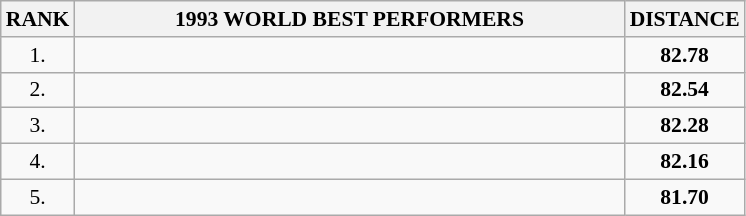<table class="wikitable" style="border-collapse: collapse; font-size: 90%;">
<tr>
<th>RANK</th>
<th align="center" style="width: 25em">1993 WORLD BEST PERFORMERS</th>
<th align="center" style="width: 5em">DISTANCE</th>
</tr>
<tr>
<td align="center">1.</td>
<td></td>
<td align="center"><strong>82.78</strong></td>
</tr>
<tr>
<td align="center">2.</td>
<td></td>
<td align="center"><strong>82.54</strong></td>
</tr>
<tr>
<td align="center">3.</td>
<td></td>
<td align="center"><strong>82.28</strong></td>
</tr>
<tr>
<td align="center">4.</td>
<td></td>
<td align="center"><strong>82.16</strong></td>
</tr>
<tr>
<td align="center">5.</td>
<td></td>
<td align="center"><strong>81.70</strong></td>
</tr>
</table>
